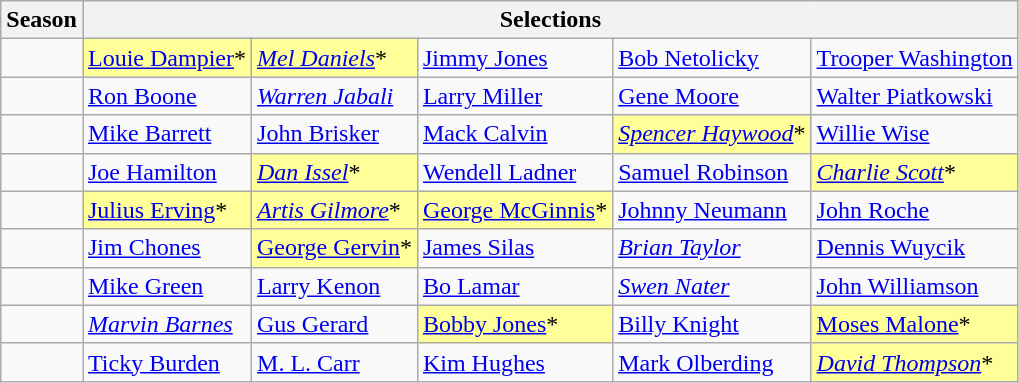<table class="wikitable">
<tr>
<th>Season</th>
<th colspan=6>Selections</th>
</tr>
<tr>
<td></td>
<td style=background-color:#FFFF99><a href='#'>Louie Dampier</a>*</td>
<td style=background-color:#FFFF99><em><a href='#'>Mel Daniels</a></em>*</td>
<td><a href='#'>Jimmy Jones</a></td>
<td><a href='#'>Bob Netolicky</a></td>
<td><a href='#'>Trooper Washington</a></td>
</tr>
<tr>
<td></td>
<td><a href='#'>Ron Boone</a></td>
<td><em><a href='#'>Warren Jabali</a></em></td>
<td><a href='#'>Larry Miller</a></td>
<td><a href='#'>Gene Moore</a></td>
<td><a href='#'>Walter Piatkowski</a></td>
</tr>
<tr>
<td></td>
<td><a href='#'>Mike Barrett</a></td>
<td><a href='#'>John Brisker</a></td>
<td><a href='#'>Mack Calvin</a></td>
<td style=background-color:#FFFF99><em><a href='#'>Spencer Haywood</a></em>*</td>
<td><a href='#'>Willie Wise</a></td>
</tr>
<tr>
<td></td>
<td><a href='#'>Joe Hamilton</a></td>
<td style=background-color:#FFFF99><em><a href='#'>Dan Issel</a></em>*</td>
<td><a href='#'>Wendell Ladner</a></td>
<td><a href='#'>Samuel Robinson</a></td>
<td style=background-color:#FFFF99><em><a href='#'>Charlie Scott</a></em>*</td>
</tr>
<tr>
<td></td>
<td style=background-color:#FFFF99><a href='#'>Julius Erving</a>*</td>
<td style=background-color:#FFFF99><em><a href='#'>Artis Gilmore</a></em>*</td>
<td style=background-color:#FFFF99><a href='#'>George McGinnis</a>*</td>
<td><a href='#'>Johnny Neumann</a></td>
<td><a href='#'>John Roche</a></td>
</tr>
<tr>
<td></td>
<td><a href='#'>Jim Chones</a></td>
<td style=background-color:#FFFF99><a href='#'>George Gervin</a>*</td>
<td><a href='#'>James Silas</a></td>
<td><em><a href='#'>Brian Taylor</a></em></td>
<td><a href='#'>Dennis Wuycik</a></td>
</tr>
<tr>
<td></td>
<td><a href='#'>Mike Green</a></td>
<td><a href='#'>Larry Kenon</a></td>
<td><a href='#'>Bo Lamar</a></td>
<td><em><a href='#'>Swen Nater</a></em></td>
<td><a href='#'>John Williamson</a></td>
</tr>
<tr>
<td></td>
<td><em><a href='#'>Marvin Barnes</a></em></td>
<td><a href='#'>Gus Gerard</a></td>
<td style=background-color:#FFFF99><a href='#'>Bobby Jones</a>*</td>
<td><a href='#'>Billy Knight</a></td>
<td style=background-color:#FFFF99><a href='#'>Moses Malone</a>*</td>
</tr>
<tr>
<td></td>
<td><a href='#'>Ticky Burden</a></td>
<td><a href='#'>M. L. Carr</a></td>
<td><a href='#'>Kim Hughes</a></td>
<td><a href='#'>Mark Olberding</a></td>
<td style=background-color:#FFFF99><em><a href='#'>David Thompson</a></em>*</td>
</tr>
</table>
